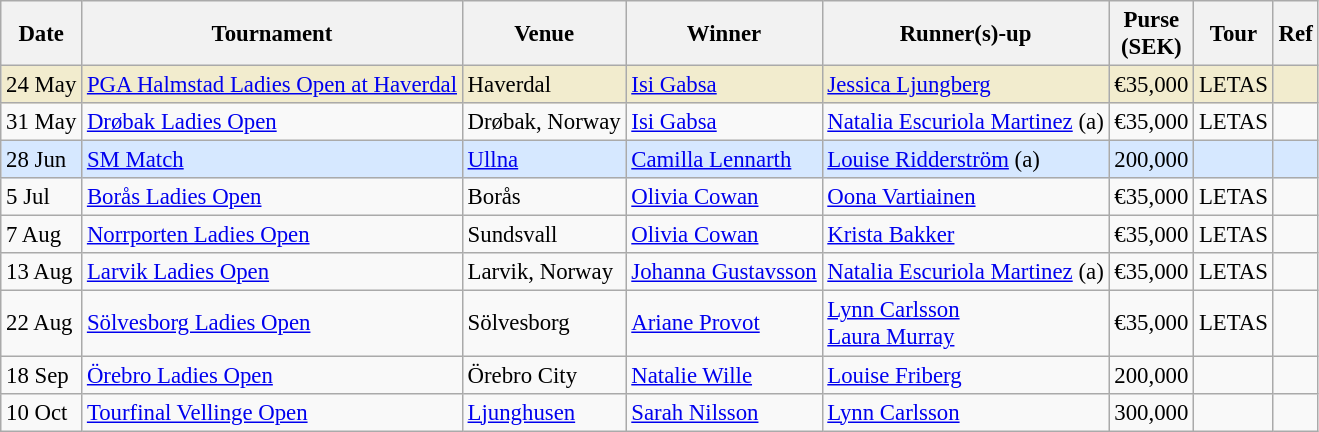<table class="wikitable sortable" style="font-size:95%;">
<tr>
<th>Date</th>
<th>Tournament</th>
<th>Venue</th>
<th>Winner</th>
<th>Runner(s)-up</th>
<th>Purse<br>(SEK)</th>
<th>Tour</th>
<th>Ref</th>
</tr>
<tr style="background:#f2ecce;">
<td>24 May</td>
<td><a href='#'>PGA Halmstad Ladies Open at Haverdal</a></td>
<td>Haverdal</td>
<td> <a href='#'>Isi Gabsa</a></td>
<td> <a href='#'>Jessica Ljungberg</a></td>
<td>€35,000</td>
<td>LETAS</td>
<td></td>
</tr>
<tr>
<td>31 May</td>
<td><a href='#'>Drøbak Ladies Open</a></td>
<td>Drøbak, Norway</td>
<td> <a href='#'>Isi Gabsa</a></td>
<td> <a href='#'>Natalia Escuriola Martinez</a> (a)</td>
<td>€35,000</td>
<td>LETAS</td>
<td></td>
</tr>
<tr style="background:#D6E8FF;">
<td>28 Jun</td>
<td><a href='#'>SM Match</a></td>
<td><a href='#'>Ullna</a></td>
<td> <a href='#'>Camilla Lennarth</a></td>
<td> <a href='#'>Louise Ridderström</a> (a)</td>
<td>200,000</td>
<td></td>
<td></td>
</tr>
<tr>
<td>5 Jul</td>
<td><a href='#'>Borås Ladies Open</a></td>
<td>Borås</td>
<td> <a href='#'>Olivia Cowan</a></td>
<td> <a href='#'>Oona Vartiainen</a></td>
<td>€35,000</td>
<td>LETAS</td>
<td></td>
</tr>
<tr>
<td>7 Aug</td>
<td><a href='#'>Norrporten Ladies Open</a></td>
<td>Sundsvall</td>
<td> <a href='#'>Olivia Cowan</a></td>
<td> <a href='#'>Krista Bakker</a></td>
<td>€35,000</td>
<td>LETAS</td>
<td></td>
</tr>
<tr>
<td>13 Aug</td>
<td><a href='#'>Larvik Ladies Open</a></td>
<td>Larvik, Norway</td>
<td> <a href='#'>Johanna Gustavsson</a></td>
<td> <a href='#'>Natalia Escuriola Martinez</a> (a)</td>
<td>€35,000</td>
<td>LETAS</td>
<td></td>
</tr>
<tr>
<td>22 Aug</td>
<td><a href='#'>Sölvesborg Ladies Open</a></td>
<td>Sölvesborg</td>
<td> <a href='#'>Ariane Provot</a></td>
<td> <a href='#'>Lynn Carlsson</a><br> <a href='#'>Laura Murray</a></td>
<td>€35,000</td>
<td>LETAS</td>
<td></td>
</tr>
<tr>
<td>18 Sep</td>
<td><a href='#'>Örebro Ladies Open</a></td>
<td>Örebro City</td>
<td> <a href='#'>Natalie Wille</a></td>
<td> <a href='#'>Louise Friberg</a></td>
<td>200,000</td>
<td></td>
<td></td>
</tr>
<tr>
<td>10 Oct</td>
<td><a href='#'>Tourfinal Vellinge Open</a></td>
<td><a href='#'>Ljunghusen</a></td>
<td> <a href='#'>Sarah Nilsson</a></td>
<td> <a href='#'>Lynn Carlsson</a></td>
<td>300,000</td>
<td></td>
<td></td>
</tr>
</table>
